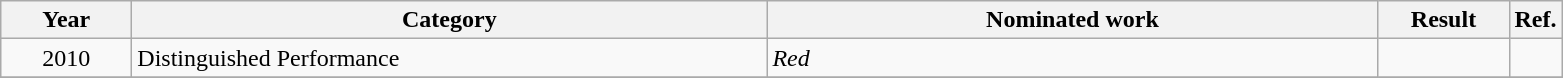<table class=wikitable>
<tr>
<th scope="col" style="width:5em;">Year</th>
<th scope="col" style="width:26em;">Category</th>
<th scope="col" style="width:25em;">Nominated work</th>
<th scope="col" style="width:5em;">Result</th>
<th>Ref.</th>
</tr>
<tr>
<td style="text-align:center;">2010</td>
<td>Distinguished Performance</td>
<td><em>Red</em></td>
<td></td>
<td></td>
</tr>
<tr>
</tr>
</table>
